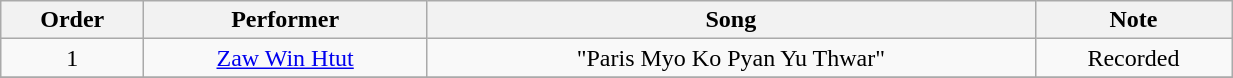<table class="wikitable" style="text-align:center; width:65%;">
<tr>
<th>Order</th>
<th>Performer</th>
<th>Song</th>
<th>Note</th>
</tr>
<tr>
<td>1</td>
<td><a href='#'>Zaw Win Htut</a></td>
<td>"Paris Myo Ko Pyan Yu Thwar"</td>
<td>Recorded</td>
</tr>
<tr>
</tr>
</table>
